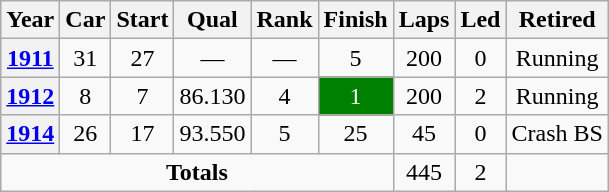<table class="wikitable" style="text-align:center">
<tr>
<th>Year</th>
<th>Car</th>
<th>Start</th>
<th>Qual</th>
<th>Rank</th>
<th>Finish</th>
<th>Laps</th>
<th>Led</th>
<th>Retired</th>
</tr>
<tr>
<th><a href='#'>1911</a></th>
<td>31</td>
<td>27</td>
<td>—</td>
<td>—</td>
<td>5</td>
<td>200</td>
<td>0</td>
<td>Running</td>
</tr>
<tr>
<th><a href='#'>1912</a></th>
<td>8</td>
<td>7</td>
<td>86.130</td>
<td>4</td>
<td style="background:green;color:white">1</td>
<td>200</td>
<td>2</td>
<td>Running</td>
</tr>
<tr>
<th><a href='#'>1914</a></th>
<td>26</td>
<td>17</td>
<td>93.550</td>
<td>5</td>
<td>25</td>
<td>45</td>
<td>0</td>
<td>Crash BS</td>
</tr>
<tr>
<td colspan=6><strong>Totals</strong></td>
<td>445</td>
<td>2</td>
<td></td>
</tr>
</table>
